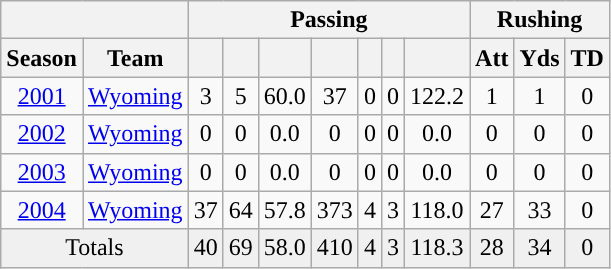<table class="wikitable sortable" style="text-align:center">
<tr>
<th colspan=2> </th>
<th colspan=7>Passing</th>
<th colspan=3>Rushing</th>
</tr>
<tr>
<th>Season</th>
<th>Team</th>
<th></th>
<th></th>
<th></th>
<th></th>
<th></th>
<th></th>
<th></th>
<th align="center">Att</th>
<th>Yds</th>
<th>TD</th>
</tr>
<tr>
<td><a href='#'>2001</a></td>
<td><a href='#'>Wyoming</a></td>
<td>3</td>
<td>5</td>
<td>60.0</td>
<td>37</td>
<td>0</td>
<td>0</td>
<td>122.2</td>
<td>1</td>
<td>1</td>
<td>0</td>
</tr>
<tr>
<td><a href='#'>2002</a></td>
<td><a href='#'>Wyoming</a></td>
<td>0</td>
<td>0</td>
<td>0.0</td>
<td>0</td>
<td>0</td>
<td>0</td>
<td>0.0</td>
<td>0</td>
<td>0</td>
<td>0</td>
</tr>
<tr>
<td><a href='#'>2003</a></td>
<td><a href='#'>Wyoming</a></td>
<td>0</td>
<td>0</td>
<td>0.0</td>
<td>0</td>
<td>0</td>
<td>0</td>
<td>0.0</td>
<td>0</td>
<td>0</td>
<td>0</td>
</tr>
<tr>
<td><a href='#'>2004</a></td>
<td><a href='#'>Wyoming</a></td>
<td>37</td>
<td>64</td>
<td>57.8</td>
<td>373</td>
<td>4</td>
<td>3</td>
<td>118.0</td>
<td>27</td>
<td>33</td>
<td>0</td>
</tr>
<tr class="sortbottom" style="background:#f0f0f0;">
<td colspan=2>Totals</td>
<td>40</td>
<td>69</td>
<td>58.0</td>
<td>410</td>
<td>4</td>
<td>3</td>
<td>118.3</td>
<td>28</td>
<td>34</td>
<td>0</td>
</tr>
</table>
